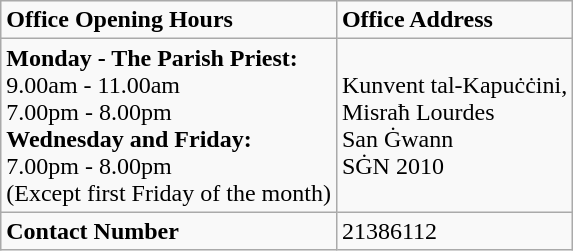<table class="wikitable">
<tr>
<td><strong>Office Opening Hours</strong></td>
<td><strong>Office Address</strong></td>
</tr>
<tr>
<td><strong>Monday - The Parish Priest:</strong><br>9.00am - 11.00am<br>7.00pm - 8.00pm<br><strong>Wednesday and Friday:</strong><br>7.00pm - 8.00pm<br>(Except first Friday of the month)</td>
<td>Kunvent tal-Kapuċċini,<br>Misraħ Lourdes<br>San Ġwann <br>SĠN 2010</td>
</tr>
<tr>
<td><strong>Contact Number</strong></td>
<td>21386112</td>
</tr>
</table>
